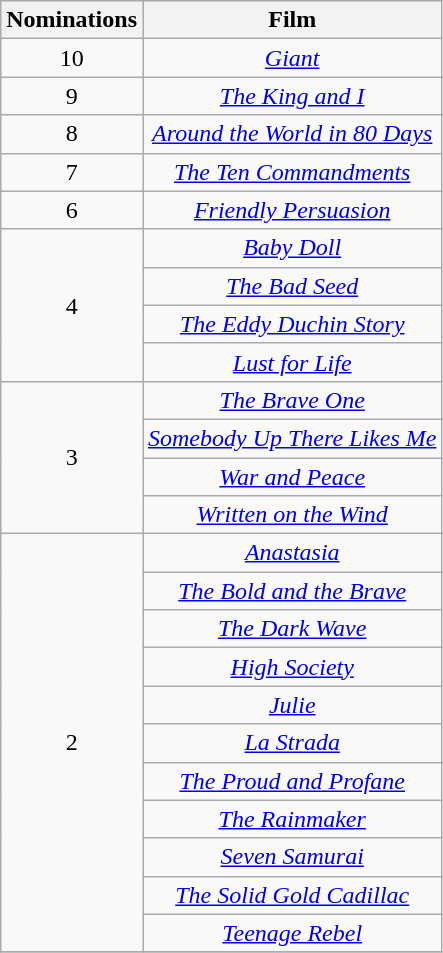<table class="wikitable" rowspan="2" style="text-align:center;">
<tr>
<th scope="col" style="width:55px;">Nominations</th>
<th scope="col" style="text-align:center;">Film</th>
</tr>
<tr>
<td rowspan="1" style="text-align:center">10</td>
<td><em><a href='#'>Giant</a></em></td>
</tr>
<tr>
<td rowspan="1" style="text-align:center">9</td>
<td><em><a href='#'>The King and I</a></em></td>
</tr>
<tr>
<td rowspan="1" style="text-align:center">8</td>
<td><em><a href='#'>Around the World in 80 Days</a></em></td>
</tr>
<tr>
<td rowspan="1" style="text-align:center">7</td>
<td><em><a href='#'>The Ten Commandments</a></em></td>
</tr>
<tr>
<td rowspan="1" style="text-align:center">6</td>
<td><em><a href='#'>Friendly Persuasion</a></em></td>
</tr>
<tr>
<td rowspan="4" style="text-align:center">4</td>
<td><em><a href='#'>Baby Doll</a></em></td>
</tr>
<tr>
<td><em><a href='#'>The Bad Seed</a></em></td>
</tr>
<tr>
<td><em><a href='#'>The Eddy Duchin Story</a></em></td>
</tr>
<tr>
<td><em><a href='#'>Lust for Life</a></em></td>
</tr>
<tr>
<td rowspan="4" style="text-align:center">3</td>
<td><em><a href='#'>The Brave One</a></em></td>
</tr>
<tr>
<td><em><a href='#'>Somebody Up There Likes Me</a></em></td>
</tr>
<tr>
<td><em><a href='#'>War and Peace</a></em></td>
</tr>
<tr>
<td><em><a href='#'>Written on the Wind</a></em></td>
</tr>
<tr>
<td rowspan="11" style="text-align:center">2</td>
<td><em><a href='#'>Anastasia</a></em></td>
</tr>
<tr>
<td><em><a href='#'>The Bold and the Brave</a></em></td>
</tr>
<tr>
<td><em><a href='#'>The Dark Wave</a></em></td>
</tr>
<tr>
<td><em><a href='#'>High Society</a></em></td>
</tr>
<tr>
<td><em><a href='#'>Julie</a></em></td>
</tr>
<tr>
<td><em><a href='#'>La Strada</a></em></td>
</tr>
<tr>
<td><em><a href='#'>The Proud and Profane</a></em></td>
</tr>
<tr>
<td><em><a href='#'>The Rainmaker</a></em></td>
</tr>
<tr>
<td><em><a href='#'>Seven Samurai</a></em></td>
</tr>
<tr>
<td><em><a href='#'>The Solid Gold Cadillac</a></em></td>
</tr>
<tr>
<td><em><a href='#'>Teenage Rebel</a></em></td>
</tr>
<tr>
</tr>
</table>
